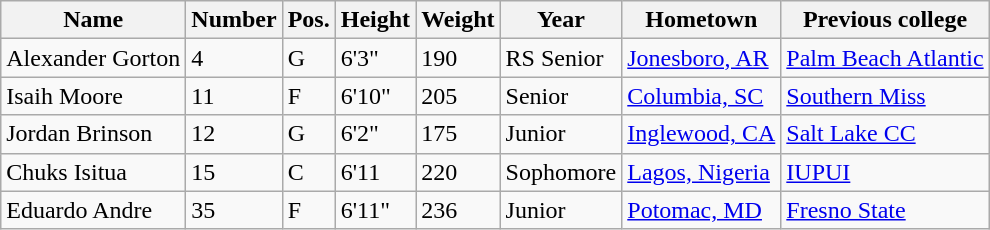<table class="wikitable sortable" border="1">
<tr>
<th>Name</th>
<th>Number</th>
<th>Pos.</th>
<th>Height</th>
<th>Weight</th>
<th>Year</th>
<th>Hometown</th>
<th class="unsortable">Previous college</th>
</tr>
<tr>
<td>Alexander Gorton</td>
<td>4</td>
<td>G</td>
<td>6'3"</td>
<td>190</td>
<td>RS Senior</td>
<td><a href='#'>Jonesboro, AR</a></td>
<td><a href='#'>Palm Beach Atlantic</a></td>
</tr>
<tr>
<td>Isaih Moore</td>
<td>11</td>
<td>F</td>
<td>6'10"</td>
<td>205</td>
<td>Senior</td>
<td><a href='#'>Columbia, SC</a></td>
<td><a href='#'>Southern Miss</a></td>
</tr>
<tr>
<td>Jordan Brinson</td>
<td>12</td>
<td>G</td>
<td>6'2"</td>
<td>175</td>
<td>Junior</td>
<td><a href='#'>Inglewood, CA</a></td>
<td><a href='#'>Salt Lake CC</a></td>
</tr>
<tr>
<td>Chuks Isitua</td>
<td>15</td>
<td>C</td>
<td>6'11</td>
<td>220</td>
<td>Sophomore</td>
<td><a href='#'>Lagos, Nigeria</a></td>
<td><a href='#'>IUPUI</a></td>
</tr>
<tr>
<td>Eduardo Andre</td>
<td>35</td>
<td>F</td>
<td>6'11"</td>
<td>236</td>
<td>Junior</td>
<td><a href='#'>Potomac, MD</a></td>
<td><a href='#'>Fresno State</a></td>
</tr>
</table>
